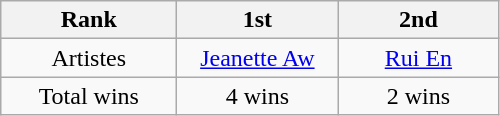<table class="wikitable" border="1">
<tr>
<th width="110">Rank</th>
<th width="100">1st</th>
<th width="100">2nd</th>
</tr>
<tr align=center>
<td>Artistes</td>
<td><a href='#'>Jeanette Aw</a></td>
<td><a href='#'>Rui En</a></td>
</tr>
<tr align=center>
<td>Total wins</td>
<td>4 wins</td>
<td>2 wins</td>
</tr>
</table>
